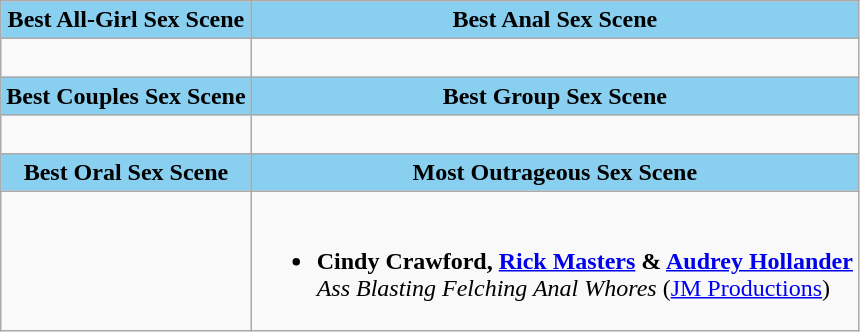<table class=wikitable>
<tr>
<th style="background:#89cff0">Best All-Girl Sex Scene</th>
<th style="background:#89cff0">Best Anal Sex Scene</th>
</tr>
<tr>
<td valign="top"><br></td>
<td valign="top"><br></td>
</tr>
<tr>
<th style="background:#89cff0">Best Couples Sex Scene</th>
<th style="background:#89cff0">Best Group Sex Scene</th>
</tr>
<tr>
<td valign="top"><br></td>
<td valign="top"><br></td>
</tr>
<tr>
<th style="background:#89cff0">Best Oral Sex Scene</th>
<th style="background:#89cff0">Most Outrageous Sex Scene</th>
</tr>
<tr>
<td valign="top"><br></td>
<td valign="top"><br><ul><li><strong>Cindy Crawford, <a href='#'>Rick Masters</a> & <a href='#'>Audrey Hollander</a></strong><br><em>Ass Blasting Felching Anal Whores</em> (<a href='#'>JM Productions</a>)</li></ul></td>
</tr>
</table>
